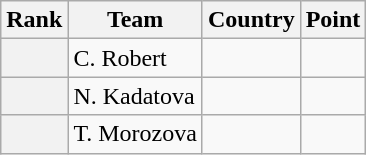<table class="wikitable sortable">
<tr>
<th>Rank</th>
<th>Team</th>
<th>Country</th>
<th>Point</th>
</tr>
<tr>
<th></th>
<td>C. Robert</td>
<td></td>
<td></td>
</tr>
<tr>
<th></th>
<td>N. Kadatova</td>
<td></td>
<td></td>
</tr>
<tr>
<th></th>
<td>T. Morozova</td>
<td></td>
<td></td>
</tr>
</table>
